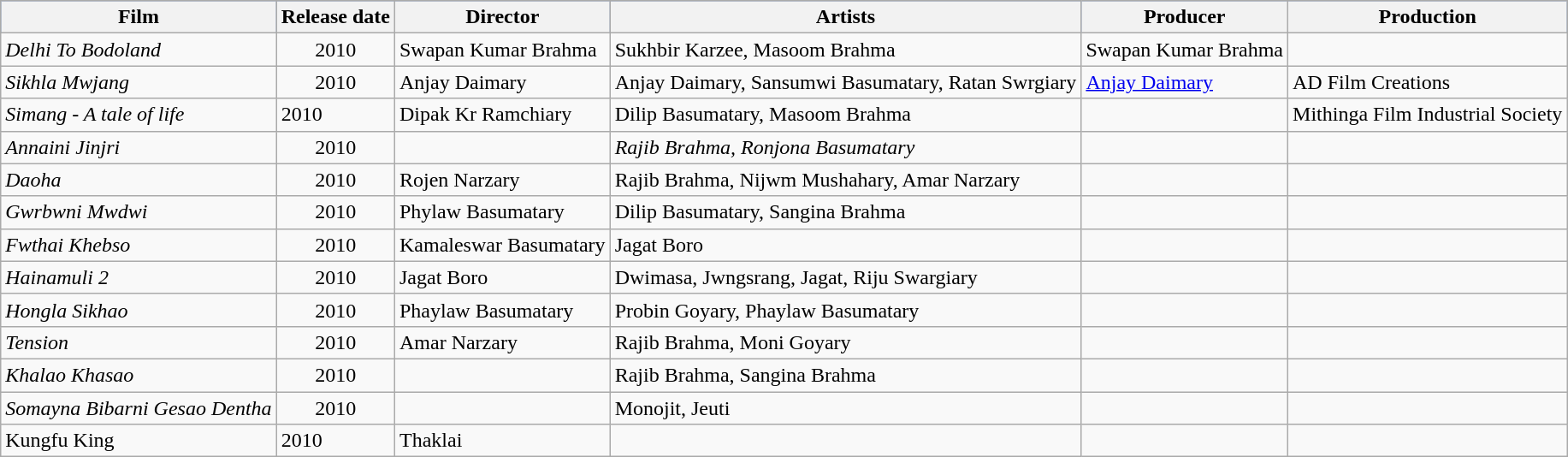<table class="wikitable sortable" ="0" border">
<tr style= "background:#3366bb; text-align: center:">
<th>Film</th>
<th>Release date</th>
<th>Director</th>
<th>Artists</th>
<th>Producer</th>
<th>Production</th>
</tr>
<tr>
<td><em>Delhi To Bodoland</em></td>
<td style="text-align: center;">2010</td>
<td>Swapan Kumar Brahma</td>
<td>Sukhbir Karzee, Masoom Brahma</td>
<td>Swapan Kumar Brahma</td>
<td></td>
</tr>
<tr>
<td><em>Sikhla Mwjang</em></td>
<td style="text-align: center;">2010</td>
<td>Anjay Daimary</td>
<td>Anjay Daimary, Sansumwi Basumatary, Ratan Swrgiary</td>
<td><a href='#'>Anjay Daimary</a></td>
<td>AD Film Creations</td>
</tr>
<tr>
<td><em>Simang - A tale of life</em></td>
<td>2010</td>
<td>Dipak Kr Ramchiary</td>
<td>Dilip Basumatary, Masoom Brahma</td>
<td></td>
<td>Mithinga Film Industrial Society</td>
</tr>
<tr>
<td><em>Annaini Jinjri</em></td>
<td style="text-align: center;">2010</td>
<td></td>
<td><em>Rajib Brahma, Ronjona Basumatary</em></td>
<td></td>
<td></td>
</tr>
<tr>
<td><em>Daoha</em></td>
<td style="text-align: center;">2010</td>
<td>Rojen Narzary</td>
<td>Rajib Brahma, Nijwm Mushahary, Amar Narzary</td>
<td></td>
<td></td>
</tr>
<tr>
<td><em>Gwrbwni Mwdwi</em></td>
<td style="text-align: center;">2010</td>
<td>Phylaw Basumatary</td>
<td>Dilip Basumatary, Sangina Brahma</td>
<td></td>
<td></td>
</tr>
<tr>
<td><em>Fwthai Khebso</em></td>
<td style="text-align: center;">2010</td>
<td>Kamaleswar Basumatary</td>
<td>Jagat Boro</td>
<td></td>
<td></td>
</tr>
<tr>
<td><em>Hainamuli 2</em></td>
<td style="text-align: center;">2010</td>
<td>Jagat Boro</td>
<td>Dwimasa, Jwngsrang, Jagat, Riju Swargiary</td>
<td></td>
<td></td>
</tr>
<tr>
<td><em>Hongla Sikhao</em></td>
<td style="text-align: center;">2010</td>
<td>Phaylaw Basumatary</td>
<td>Probin Goyary, Phaylaw Basumatary</td>
<td></td>
<td></td>
</tr>
<tr>
<td><em>Tension</em></td>
<td style="text-align: center;">2010</td>
<td>Amar Narzary</td>
<td>Rajib Brahma, Moni Goyary</td>
<td></td>
<td></td>
</tr>
<tr>
<td><em>Khalao Khasao</em></td>
<td style="text-align: center;">2010</td>
<td></td>
<td>Rajib Brahma, Sangina Brahma</td>
<td></td>
<td></td>
</tr>
<tr>
<td><em>Somayna Bibarni Gesao Dentha</em></td>
<td style="text-align: center;">2010</td>
<td></td>
<td>Monojit, Jeuti</td>
<td></td>
<td></td>
</tr>
<tr>
<td>Kungfu King</td>
<td>2010</td>
<td>Thaklai</td>
<td></td>
<td></td>
<td></td>
</tr>
</table>
